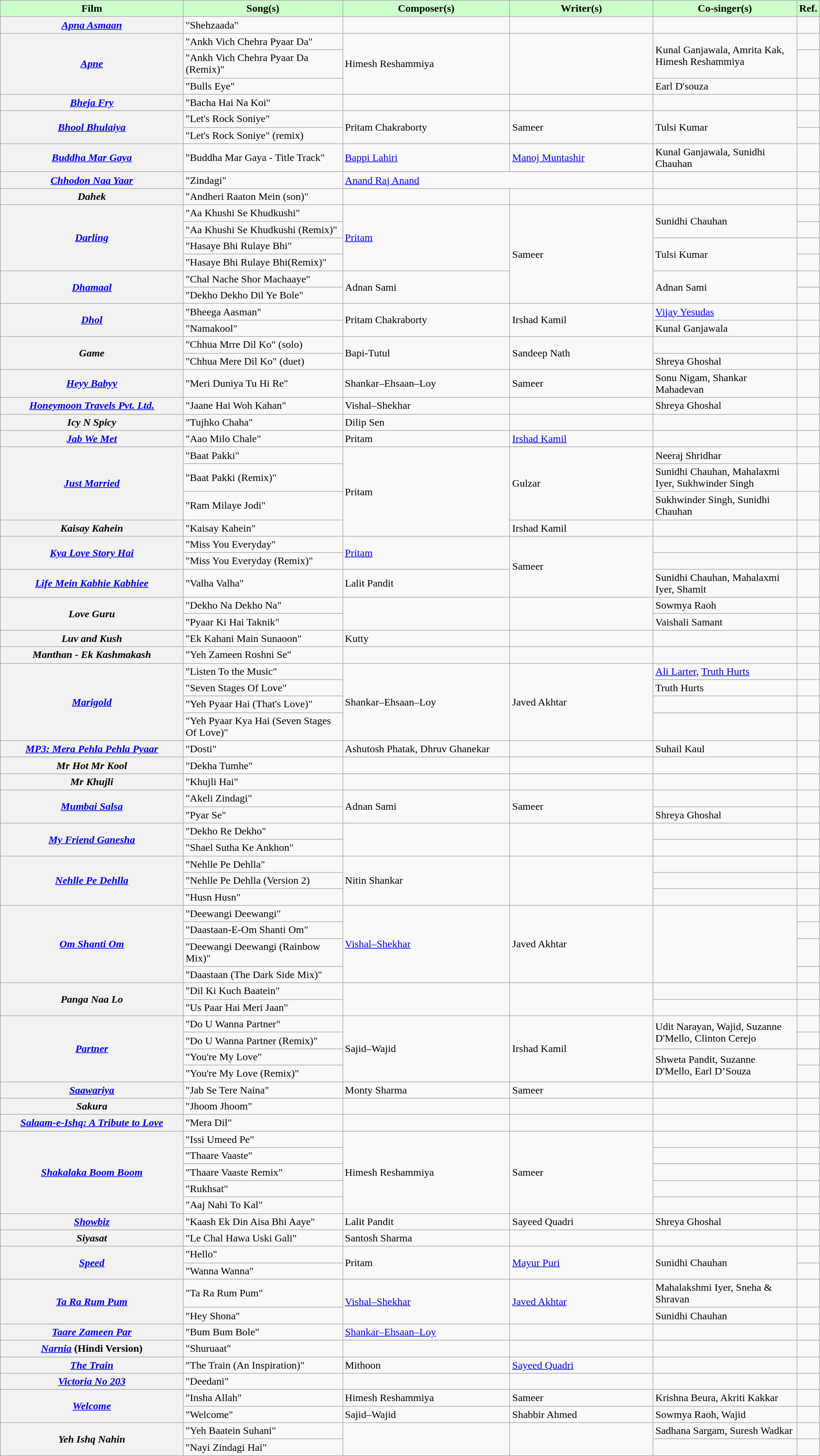<table class="wikitable plainrowheaders" style="width:100%;" textcolor:#000;">
<tr style="background:#cfc; text-align:center;">
<td scope="col" style="width:23%;"><strong>Film</strong></td>
<td scope="col" style="width:20%;"><strong>Song(s)</strong></td>
<td scope="col" style="width:21%;"><strong>Composer(s)</strong></td>
<td scope="col" style="width:18%;"><strong>Writer(s)</strong></td>
<td scope="col" style="width:18%;"><strong>Co-singer(s)</strong></td>
<td scope="col" style="width:1%;"><strong>Ref.</strong></td>
</tr>
<tr>
<th scope="row"><em><a href='#'>Apna Asmaan</a></em></th>
<td>"Shehzaada"</td>
<td></td>
<td></td>
<td></td>
<td></td>
</tr>
<tr>
<th scope="row" rowspan=3><em><a href='#'>Apne</a></em></th>
<td>"Ankh Vich Chehra Pyaar Da"</td>
<td rowspan=3>Himesh Reshammiya</td>
<td rowspan=3></td>
<td rowspan=2>Kunal Ganjawala, Amrita Kak, Himesh Reshammiya</td>
<td></td>
</tr>
<tr>
<td>"Ankh Vich Chehra Pyaar Da (Remix)"</td>
<td></td>
</tr>
<tr>
<td>"Bulls Eye"</td>
<td>Earl D'souza</td>
<td></td>
</tr>
<tr>
<th scope="row"><em><a href='#'>Bheja Fry</a></em></th>
<td>"Bacha Hai Na Koi"</td>
<td></td>
<td></td>
<td></td>
<td></td>
</tr>
<tr>
<th scope="row" rowspan=2><em><a href='#'>Bhool Bhulaiya</a></em></th>
<td>"Let's Rock Soniye"</td>
<td rowspan=2>Pritam Chakraborty</td>
<td rowspan=2>Sameer</td>
<td rowspan=2>Tulsi Kumar</td>
<td></td>
</tr>
<tr>
<td>"Let's Rock Soniye" (remix)</td>
<td></td>
</tr>
<tr>
<th scope="row"><em><a href='#'>Buddha Mar Gaya</a></em></th>
<td>"Buddha Mar Gaya - Title Track"</td>
<td><a href='#'>Bappi Lahiri</a></td>
<td><a href='#'>Manoj Muntashir</a></td>
<td>Kunal Ganjawala, Sunidhi Chauhan</td>
<td></td>
</tr>
<tr>
<th scope="row"><em><a href='#'>Chhodon Naa Yaar</a></em></th>
<td>"Zindagi"</td>
<td colspan=2><a href='#'>Anand Raj Anand</a></td>
<td></td>
<td></td>
</tr>
<tr>
<th scope="row"><em>Dahek</em></th>
<td>"Andheri Raaton Mein (son)"</td>
<td></td>
<td></td>
<td></td>
<td></td>
</tr>
<tr>
<th scope="row" rowspan=4><em><a href='#'>Darling</a></em></th>
<td>"Aa Khushi Se Khudkushi"</td>
<td rowspan=4><a href='#'>Pritam</a></td>
<td rowspan=6>Sameer</td>
<td rowspan=2>Sunidhi Chauhan</td>
<td></td>
</tr>
<tr>
<td>"Aa Khushi Se Khudkushi (Remix)"</td>
<td></td>
</tr>
<tr>
<td>"Hasaye Bhi Rulaye Bhi"</td>
<td rowspan=2>Tulsi Kumar</td>
<td></td>
</tr>
<tr>
<td>"Hasaye Bhi Rulaye Bhi(Remix)"</td>
<td></td>
</tr>
<tr>
<th scope="row" rowspan=2><em><a href='#'>Dhamaal</a></em></th>
<td>"Chal Nache Shor Machaaye"</td>
<td rowspan=2>Adnan Sami</td>
<td rowspan=2>Adnan Sami</td>
<td></td>
</tr>
<tr>
<td>"Dekho Dekho Dil Ye Bole"</td>
<td></td>
</tr>
<tr>
<th scope="row" rowspan=2><em><a href='#'>Dhol</a></em></th>
<td>"Bheega Aasman"</td>
<td rowspan=2>Pritam Chakraborty</td>
<td rowspan=2>Irshad Kamil</td>
<td><a href='#'>Vijay Yesudas</a></td>
<td></td>
</tr>
<tr>
<td>"Namakool"</td>
<td>Kunal Ganjawala</td>
<td></td>
</tr>
<tr>
<th scope="row" rowspan=2><em>Game</em></th>
<td>"Chhua Mrre Dil Ko" (solo)</td>
<td rowspan=2>Bapi-Tutul</td>
<td rowspan=2>Sandeep Nath</td>
<td></td>
<td></td>
</tr>
<tr>
<td>"Chhua Mere Dil Ko" (duet)</td>
<td>Shreya Ghoshal</td>
<td></td>
</tr>
<tr>
<th scope="row"><em><a href='#'>Heyy Babyy</a></em></th>
<td>"Meri Duniya Tu Hi Re"</td>
<td>Shankar–Ehsaan–Loy</td>
<td>Sameer</td>
<td>Sonu Nigam, Shankar Mahadevan</td>
<td></td>
</tr>
<tr>
<th scope="row"><em><a href='#'>Honeymoon Travels Pvt. Ltd.</a></em></th>
<td>"Jaane Hai Woh Kahan"</td>
<td>Vishal–Shekhar</td>
<td></td>
<td>Shreya Ghoshal</td>
<td></td>
</tr>
<tr>
<th><em>Icy N Spicy</em></th>
<td>"Tujhko Chaha"</td>
<td>Dilip Sen</td>
<td></td>
<td></td>
<td></td>
</tr>
<tr>
<th scope="row"><em><a href='#'>Jab We Met</a></em></th>
<td>"Aao Milo Chale"</td>
<td>Pritam</td>
<td><a href='#'>Irshad Kamil</a></td>
<td></td>
<td></td>
</tr>
<tr>
<th scope="row" rowspan=3><em><a href='#'>Just Married</a></em></th>
<td>"Baat Pakki"</td>
<td rowspan=4>Pritam</td>
<td rowspan=3>Gulzar</td>
<td>Neeraj Shridhar</td>
<td></td>
</tr>
<tr>
<td>"Baat Pakki (Remix)"</td>
<td>Sunidhi Chauhan, Mahalaxmi Iyer, Sukhwinder Singh</td>
<td></td>
</tr>
<tr>
<td>"Ram Milaye Jodi"</td>
<td>Sukhwinder Singh, Sunidhi Chauhan</td>
<td></td>
</tr>
<tr>
<th scope="row"><em>Kaisay Kahein</em></th>
<td>"Kaisay Kahein"</td>
<td>Irshad Kamil</td>
<td></td>
<td></td>
</tr>
<tr>
<th scope="row" rowspan=2><em><a href='#'>Kya Love Story Hai</a></em></th>
<td>"Miss You Everyday"</td>
<td rowspan=2><a href='#'>Pritam</a></td>
<td rowspan=3>Sameer</td>
<td></td>
<td></td>
</tr>
<tr>
<td>"Miss You Everyday (Remix)"</td>
<td></td>
<td></td>
</tr>
<tr>
<th scope="row"><em><a href='#'>Life Mein Kabhie Kabhiee</a></em></th>
<td>"Valha Valha"</td>
<td>Lalit Pandit</td>
<td>Sunidhi Chauhan, Mahalaxmi Iyer, Shamit</td>
<td></td>
</tr>
<tr>
<th scope="row" rowspan=2><em>Love Guru</em></th>
<td>"Dekho Na Dekho Na"</td>
<td rowspan=2></td>
<td rowspan=2></td>
<td>Sowmya Raoh</td>
<td></td>
</tr>
<tr>
<td>"Pyaar Ki Hai Taknik"</td>
<td>Vaishali Samant</td>
<td></td>
</tr>
<tr>
<th><em>Luv and Kush</em></th>
<td>"Ek Kahani Main Sunaoon"</td>
<td>Kutty</td>
<td></td>
<td></td>
<td></td>
</tr>
<tr>
<th><em>Manthan - Ek Kashmakash</em></th>
<td>"Yeh Zameen Roshni Se"</td>
<td></td>
<td></td>
<td></td>
<td></td>
</tr>
<tr>
<th scope="row" rowspan=4><em><a href='#'>Marigold</a></em></th>
<td>"Listen To the Music"</td>
<td rowspan=4>Shankar–Ehsaan–Loy</td>
<td rowspan=4>Javed Akhtar</td>
<td><a href='#'>Ali Larter</a>, <a href='#'>Truth Hurts</a></td>
<td></td>
</tr>
<tr>
<td>"Seven Stages Of Love"</td>
<td>Truth Hurts</td>
<td></td>
</tr>
<tr>
<td>"Yeh Pyaar Hai (That's Love)"</td>
<td></td>
<td></td>
</tr>
<tr>
<td>"Yeh Pyaar Kya Hai (Seven Stages Of Love)"</td>
<td></td>
<td></td>
</tr>
<tr>
<th scope="row"><em><a href='#'>MP3: Mera Pehla Pehla Pyaar</a></em></th>
<td>"Dosti"</td>
<td>Ashutosh Phatak, Dhruv Ghanekar</td>
<td></td>
<td>Suhail Kaul</td>
<td></td>
</tr>
<tr>
<th scope="row"><em>Mr Hot Mr Kool</em></th>
<td>"Dekha Tumhe"</td>
<td></td>
<td></td>
<td></td>
<td></td>
</tr>
<tr>
<th scope="row"><em>Mr Khujli</em></th>
<td>"Khujli Hai"</td>
<td></td>
<td></td>
<td></td>
<td></td>
</tr>
<tr>
<th scope="row" rowspan=2><em><a href='#'>Mumbai Salsa</a></em></th>
<td>"Akeli Zindagi"</td>
<td rowspan=2>Adnan Sami</td>
<td rowspan=2>Sameer</td>
<td></td>
<td></td>
</tr>
<tr>
<td>"Pyar Se"</td>
<td>Shreya Ghoshal</td>
<td></td>
</tr>
<tr>
<th scope="row" rowspan=2><em><a href='#'>My Friend Ganesha</a></em></th>
<td>"Dekho Re Dekho"</td>
<td rowspan=2></td>
<td rowspan=2></td>
<td></td>
<td></td>
</tr>
<tr>
<td>"Shael Sutha Ke Ankhon"</td>
<td></td>
<td></td>
</tr>
<tr>
<th scope="row" rowspan=3><em><a href='#'>Nehlle Pe Dehlla</a></em></th>
<td>"Nehlle Pe Dehlla"</td>
<td rowspan=3>Nitin Shankar</td>
<td rowspan=3></td>
<td></td>
<td></td>
</tr>
<tr>
<td>"Nehlle Pe Dehlla (Version 2)</td>
<td></td>
<td></td>
</tr>
<tr>
<td>"Husn Husn"</td>
<td></td>
<td></td>
</tr>
<tr>
<th scope="row" rowspan=4><em><a href='#'>Om Shanti Om</a></em></th>
<td>"Deewangi Deewangi"</td>
<td rowspan=4><a href='#'>Vishal–Shekhar</a></td>
<td rowspan=4>Javed Akhtar</td>
<td rowspan=4></td>
<td></td>
</tr>
<tr>
<td>"Daastaan-E-Om Shanti Om"</td>
<td></td>
</tr>
<tr>
<td>"Deewangi Deewangi (Rainbow Mix)"</td>
<td></td>
</tr>
<tr>
<td>"Daastaan (The Dark Side Mix)"</td>
<td></td>
</tr>
<tr>
<th scope="row" rowspan=2><em>Panga Naa Lo</em></th>
<td>"Dil Ki Kuch Baatein"</td>
<td rowspan=2></td>
<td rowspan=2></td>
<td></td>
<td></td>
</tr>
<tr>
<td>"Us Paar Hai Meri Jaan"</td>
<td></td>
<td></td>
</tr>
<tr>
<th scope="row" rowspan=4><em><a href='#'>Partner</a></em></th>
<td>"Do U Wanna Partner"</td>
<td rowspan=4>Sajid–Wajid</td>
<td rowspan=4>Irshad Kamil</td>
<td rowspan=2>Udit Narayan, Wajid, Suzanne D'Mello, Clinton Cerejo</td>
<td></td>
</tr>
<tr>
<td>"Do U Wanna Partner (Remix)"</td>
<td></td>
</tr>
<tr>
<td>"You're My Love"</td>
<td rowspan=2>Shweta Pandit, Suzanne D'Mello, Earl D’Souza</td>
<td></td>
</tr>
<tr>
<td>"You're My Love (Remix)"</td>
<td></td>
</tr>
<tr>
<th scope="row"><em><a href='#'>Saawariya</a></em></th>
<td>"Jab Se Tere Naina"</td>
<td>Monty Sharma</td>
<td>Sameer</td>
<td></td>
<td></td>
</tr>
<tr>
<th scope="row"><em>Sakura</em></th>
<td>"Jhoom Jhoom"</td>
<td></td>
<td></td>
<td></td>
<td></td>
</tr>
<tr>
<th scope="row"><em><a href='#'>Salaam-e-Ishq: A Tribute to Love</a></em></th>
<td>"Mera Dil"</td>
<td></td>
<td></td>
<td></td>
<td></td>
</tr>
<tr>
<th scope="row" rowspan=5><em><a href='#'>Shakalaka Boom Boom</a></em></th>
<td>"Issi Umeed Pe"</td>
<td rowspan=5>Himesh Reshammiya</td>
<td rowspan=5>Sameer</td>
<td></td>
<td></td>
</tr>
<tr>
<td>"Thaare Vaaste"</td>
<td></td>
<td></td>
</tr>
<tr>
<td>"Thaare Vaaste Remix"</td>
<td></td>
<td></td>
</tr>
<tr>
<td>"Rukhsat"</td>
<td></td>
<td></td>
</tr>
<tr>
<td>"Aaj Nahi To Kal"</td>
<td></td>
<td></td>
</tr>
<tr>
<th scope="row"><em><a href='#'>Showbiz</a></em></th>
<td>"Kaash Ek Din Aisa Bhi Aaye"</td>
<td>Lalit Pandit</td>
<td>Sayeed Quadri</td>
<td>Shreya Ghoshal</td>
<td></td>
</tr>
<tr>
<th scope="row"><em>Siyasat</em></th>
<td>"Le Chal Hawa Uski Gali"</td>
<td>Santosh Sharma</td>
<td></td>
<td></td>
<td></td>
</tr>
<tr>
<th scope="row" rowspan=2><em><a href='#'>Speed</a></em></th>
<td>"Hello"</td>
<td rowspan=2>Pritam</td>
<td rowspan=2><a href='#'>Mayur Puri</a></td>
<td rowspan=2>Sunidhi Chauhan</td>
<td></td>
</tr>
<tr>
<td>"Wanna Wanna"</td>
<td></td>
</tr>
<tr>
<th scope="row" rowspan=2><em><a href='#'>Ta Ra Rum Pum</a></em></th>
<td>"Ta Ra Rum Pum"</td>
<td rowspan=2><a href='#'>Vishal–Shekhar</a></td>
<td rowspan=2><a href='#'>Javed Akhtar</a></td>
<td>Mahalakshmi Iyer, Sneha & Shravan</td>
<td></td>
</tr>
<tr>
<td>"Hey Shona"</td>
<td>Sunidhi Chauhan</td>
<td></td>
</tr>
<tr>
<th scope="row"><em><a href='#'>Taare Zameen Par</a></em></th>
<td>"Bum Bum Bole"</td>
<td><a href='#'>Shankar–Ehsaan–Loy</a></td>
<td></td>
<td></td>
<td></td>
</tr>
<tr>
<th scope="row"><em><a href='#'>Narnia</a></em> (Hindi Version)</th>
<td>"Shuruaat"</td>
<td></td>
<td></td>
<td></td>
<td></td>
</tr>
<tr>
<th scope="row"><em><a href='#'>The Train</a></em></th>
<td>"The Train (An Inspiration)"</td>
<td>Mithoon</td>
<td><a href='#'>Sayeed Quadri</a></td>
<td></td>
<td></td>
</tr>
<tr>
<th scope="row"><em><a href='#'>Victoria No 203</a></em></th>
<td>"Deedani"</td>
<td></td>
<td></td>
<td></td>
<td></td>
</tr>
<tr>
<th scope="row" rowspan=2><em><a href='#'>Welcome</a></em></th>
<td>"Insha Allah"</td>
<td>Himesh Reshammiya</td>
<td>Sameer</td>
<td>Krishna Beura, Akriti Kakkar</td>
<td></td>
</tr>
<tr>
<td>"Welcome"</td>
<td>Sajid–Wajid</td>
<td>Shabbir Ahmed</td>
<td>Sowmya Raoh, Wajid</td>
<td></td>
</tr>
<tr>
<th rowspan=2><em>Yeh Ishq Nahin</em></th>
<td>"Yeh Baatein Suhani"</td>
<td rowspan=2></td>
<td rowspan=2></td>
<td>Sadhana Sargam, Suresh Wadkar</td>
<td></td>
</tr>
<tr>
<td>"Nayi Zindagi Hai"</td>
<td></td>
<td></td>
</tr>
</table>
